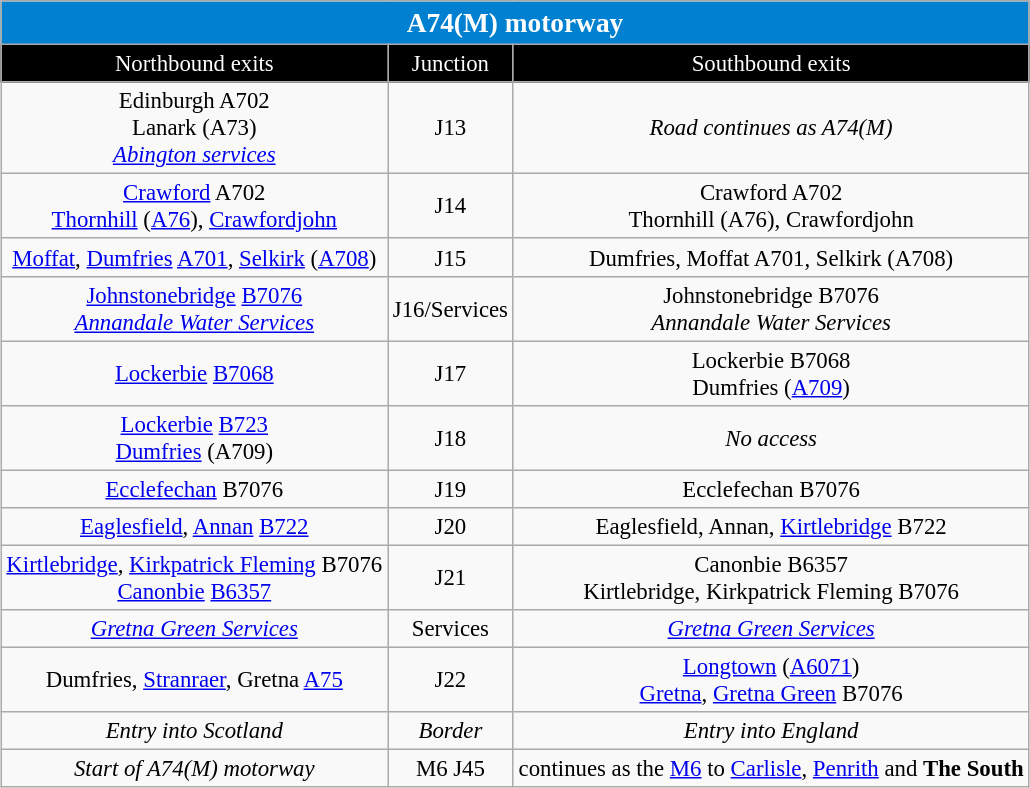<table style="margin:auto; text-align:center; color:black; font-size:95%;" class="wikitable">
<tr style="background:#0080d0; text-align:center; color:white; font-size:120%;">
<td colspan="3"><strong>A74(M) motorway</strong></td>
</tr>
<tr style="background:#000; text-align:center; color:white;">
<td>Northbound exits</td>
<td>Junction</td>
<td>Southbound exits</td>
</tr>
<tr style="text-align:center;">
<td>Edinburgh A702<br>Lanark (A73)<br><em><a href='#'>Abington services</a></em></td>
<td>J13</td>
<td><em>Road continues as A74(M)</em></td>
</tr>
<tr style="text-align:center;">
<td><a href='#'>Crawford</a> A702<br><a href='#'>Thornhill</a> (<a href='#'>A76</a>), <a href='#'>Crawfordjohn</a></td>
<td>J14</td>
<td>Crawford A702<br>Thornhill (A76), Crawfordjohn</td>
</tr>
<tr style="text-align:center;">
<td><a href='#'>Moffat</a>, <a href='#'>Dumfries</a> <a href='#'>A701</a>, <a href='#'>Selkirk</a> (<a href='#'>A708</a>)</td>
<td>J15</td>
<td>Dumfries, Moffat A701, Selkirk (A708)</td>
</tr>
<tr style="text-align:center;">
<td><a href='#'>Johnstonebridge</a> <a href='#'>B7076</a> <br><em><a href='#'>Annandale Water Services</a></em></td>
<td>J16/Services</td>
<td>Johnstonebridge B7076 <br><em>Annandale Water Services</em></td>
</tr>
<tr style="text-align:center;">
<td><a href='#'>Lockerbie</a> <a href='#'>B7068</a></td>
<td>J17</td>
<td>Lockerbie B7068<br>Dumfries (<a href='#'>A709</a>)</td>
</tr>
<tr style="text-align:center;">
<td><a href='#'>Lockerbie</a> <a href='#'>B723</a><br><a href='#'>Dumfries</a> (A709)</td>
<td>J18</td>
<td><em>No access</em></td>
</tr>
<tr style="text-align:center;">
<td><a href='#'>Ecclefechan</a> B7076</td>
<td>J19</td>
<td>Ecclefechan B7076</td>
</tr>
<tr style="text-align:center;">
<td><a href='#'>Eaglesfield</a>, <a href='#'>Annan</a> <a href='#'>B722</a></td>
<td>J20</td>
<td>Eaglesfield, Annan, <a href='#'>Kirtlebridge</a> B722</td>
</tr>
<tr style="text-align:center;">
<td><a href='#'>Kirtlebridge</a>, <a href='#'>Kirkpatrick Fleming</a> B7076<br><a href='#'>Canonbie</a> <a href='#'>B6357</a></td>
<td>J21</td>
<td>Canonbie B6357<br>Kirtlebridge, Kirkpatrick Fleming B7076</td>
</tr>
<tr style="text-align:center;">
<td><em><a href='#'>Gretna Green Services</a></em></td>
<td>Services</td>
<td><em><a href='#'>Gretna Green Services</a></em></td>
</tr>
<tr>
<td>Dumfries, <a href='#'>Stranraer</a>, Gretna <a href='#'>A75</a></td>
<td>J22</td>
<td><a href='#'>Longtown</a> (<a href='#'>A6071</a>)<br> <a href='#'>Gretna</a>, <a href='#'>Gretna Green</a> B7076</td>
</tr>
<tr style="text-align:center;">
<td><em>Entry into Scotland</em></td>
<td><em>Border</em></td>
<td><em>Entry into England</em></td>
</tr>
<tr>
<td><em>Start of A74(M) motorway</em></td>
<td>M6 J45</td>
<td>continues as the <a href='#'>M6</a> to <a href='#'>Carlisle</a>, <a href='#'>Penrith</a> and <strong>The South</strong></td>
</tr>
</table>
